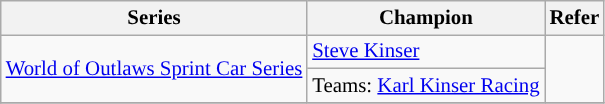<table class="wikitable" style="font-size:87%;">
<tr>
<th>Series</th>
<th>Champion</th>
<th>Refer</th>
</tr>
<tr>
<td rowspan=2><a href='#'>World of Outlaws Sprint Car Series</a></td>
<td> <a href='#'>Steve Kinser</a></td>
<td rowspan=2></td>
</tr>
<tr>
<td>Teams:  <a href='#'>Karl Kinser Racing</a></td>
</tr>
<tr>
</tr>
</table>
